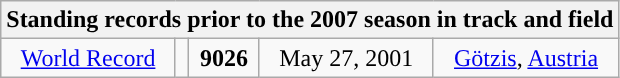<table class="wikitable" style=" text-align:center;">
<tr>
<th colspan="5">Standing records prior to the 2007 season in track and field</th>
</tr>
<tr>
<td><a href='#'>World Record</a></td>
<td></td>
<td><strong>9026</strong></td>
<td>May 27, 2001</td>
<td> <a href='#'>Götzis</a>, <a href='#'>Austria</a></td>
</tr>
</table>
